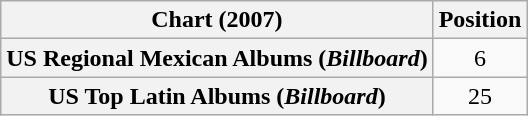<table class="wikitable sortable plainrowheaders" style="text-align:center;">
<tr>
<th scope="col">Chart (2007)</th>
<th scope="col">Position</th>
</tr>
<tr>
<th scope="row">US Regional Mexican Albums (<em>Billboard</em>)</th>
<td>6</td>
</tr>
<tr>
<th scope="row">US Top Latin Albums (<em>Billboard</em>)</th>
<td>25</td>
</tr>
</table>
